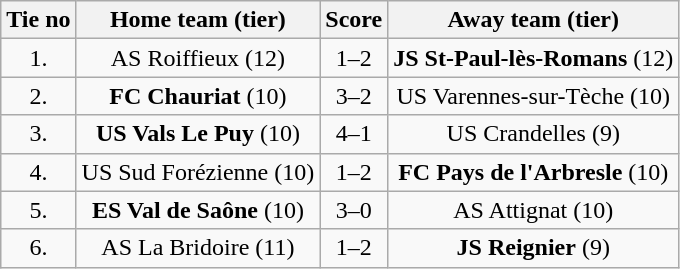<table class="wikitable" style="text-align: center">
<tr>
<th>Tie no</th>
<th>Home team (tier)</th>
<th>Score</th>
<th>Away team (tier)</th>
</tr>
<tr>
<td>1.</td>
<td>AS Roiffieux (12)</td>
<td>1–2 </td>
<td><strong>JS St-Paul-lès-Romans</strong> (12)</td>
</tr>
<tr>
<td>2.</td>
<td><strong>FC Chauriat</strong> (10)</td>
<td>3–2</td>
<td>US Varennes-sur-Tèche (10)</td>
</tr>
<tr>
<td>3.</td>
<td><strong>US Vals Le Puy</strong> (10)</td>
<td>4–1</td>
<td>US Crandelles (9)</td>
</tr>
<tr>
<td>4.</td>
<td>US Sud Forézienne (10)</td>
<td>1–2</td>
<td><strong>FC Pays de l'Arbresle</strong> (10)</td>
</tr>
<tr>
<td>5.</td>
<td><strong>ES Val de Saône</strong> (10)</td>
<td>3–0</td>
<td>AS Attignat (10)</td>
</tr>
<tr>
<td>6.</td>
<td>AS La Bridoire (11)</td>
<td>1–2</td>
<td><strong>JS Reignier</strong> (9)</td>
</tr>
</table>
